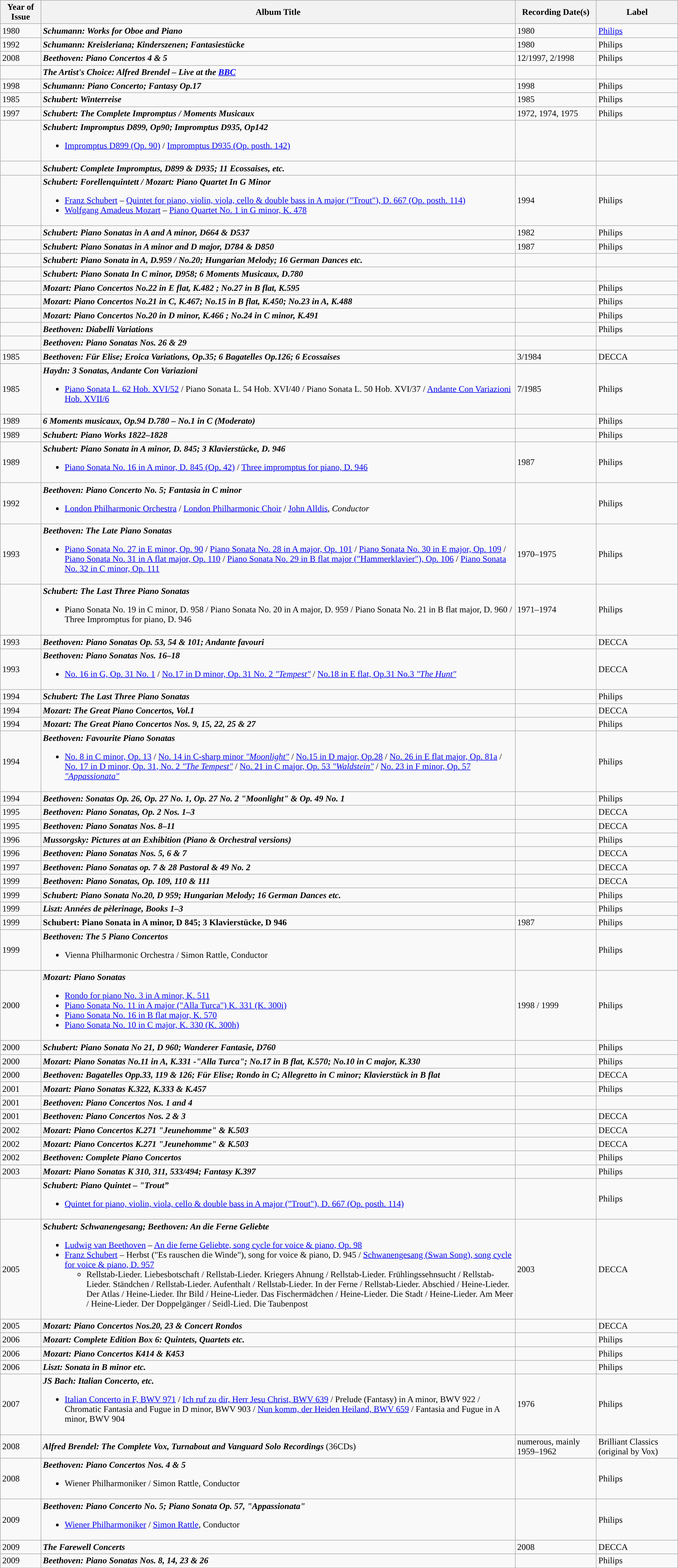<table class="wikitable sortable" border="1">
<tr>
<th width="6%">Year of Issue</th>
<th width="70%">Album Title</th>
<th width="12%">Recording Date(s)</th>
<th width="12%">Label</th>
</tr>
<tr>
<td>1980</td>
<td><strong><em>Schumann: Works for Oboe and Piano</em></strong></td>
<td>1980</td>
<td><a href='#'>Philips</a></td>
</tr>
<tr>
<td>1992</td>
<td><strong><em>Schumann: Kreisleriana; Kinderszenen; Fantasiestücke</em></strong></td>
<td>1980</td>
<td>Philips</td>
</tr>
<tr>
<td>2008</td>
<td><strong><em>Beethoven: Piano Concertos 4 & 5</em></strong></td>
<td>12/1997, 2/1998</td>
<td>Philips</td>
</tr>
<tr>
<td></td>
<td><strong><em>The Artist's Choice: Alfred Brendel – Live at the <a href='#'>BBC</a></em></strong></td>
<td></td>
<td></td>
</tr>
<tr>
<td>1998</td>
<td><strong><em>Schumann: Piano Concerto; Fantasy Op.17</em></strong></td>
<td>1998</td>
<td>Philips</td>
</tr>
<tr>
<td>1985</td>
<td><strong><em>Schubert: Winterreise</em></strong></td>
<td>1985</td>
<td>Philips</td>
</tr>
<tr>
<td>1997</td>
<td><strong><em>Schubert: The Complete Impromptus / Moments Musicaux</em></strong></td>
<td>1972, 1974, 1975</td>
<td>Philips</td>
</tr>
<tr>
<td></td>
<td><strong><em>Schubert: Impromptus D899, Op90; Impromptus D935, Op142</em></strong><br><ul><li><a href='#'>Impromptus D899 (Op. 90)</a> / <a href='#'>Impromptus D935 (Op. posth. 142)</a></li></ul></td>
<td></td>
<td></td>
</tr>
<tr>
<td></td>
<td><strong><em>Schubert: Complete Impromptus, D899 & D935; 11 Ecossaises, etc.</em></strong></td>
<td></td>
<td></td>
</tr>
<tr>
<td></td>
<td><strong><em>Schubert: Forellenquintett / Mozart: Piano Quartet In G Minor</em></strong><br><ul><li><a href='#'>Franz Schubert</a> – <a href='#'>Quintet for piano, violin, viola, cello & double bass in A major ("Trout"), D. 667 (Op. posth. 114)</a></li><li><a href='#'>Wolfgang Amadeus Mozart</a> – <a href='#'>Piano Quartet No. 1 in G minor, K. 478</a></li></ul></td>
<td>1994</td>
<td>Philips</td>
</tr>
<tr>
<td></td>
<td><strong><em>Schubert: Piano Sonatas in A and A minor, D664 & D537</em></strong></td>
<td>1982</td>
<td>Philips</td>
</tr>
<tr>
<td></td>
<td><strong><em>Schubert: Piano Sonatas in A minor and D major, D784 & D850</em></strong></td>
<td>1987</td>
<td>Philips</td>
</tr>
<tr>
<td></td>
<td><strong><em>Schubert: Piano Sonata in A, D.959 / No.20; Hungarian Melody; 16 German Dances etc.</em></strong></td>
<td></td>
<td></td>
</tr>
<tr>
<td></td>
<td><strong><em>Schubert: Piano Sonata In C minor, D958; 6 Moments Musicaux, D.780</em></strong></td>
<td></td>
<td></td>
</tr>
<tr>
<td></td>
<td><strong><em>Mozart: Piano Concertos No.22 in E flat, K.482 ; No.27 in B flat, K.595</em></strong></td>
<td></td>
<td>Philips</td>
</tr>
<tr>
<td></td>
<td><strong><em>Mozart: Piano Concertos No.21 in C, K.467; No.15 in B flat, K.450; No.23 in A, K.488</em></strong></td>
<td></td>
<td>Philips</td>
</tr>
<tr>
<td></td>
<td><strong><em>Mozart: Piano Concertos No.20 in D minor, K.466 ; No.24 in C minor, K.491</em></strong></td>
<td></td>
<td>Philips</td>
</tr>
<tr>
<td></td>
<td><strong><em>Beethoven: Diabelli Variations</em></strong></td>
<td></td>
<td>Philips</td>
</tr>
<tr>
<td></td>
<td><strong><em>Beethoven: Piano Sonatas Nos. 26 & 29</em></strong></td>
<td></td>
<td></td>
</tr>
<tr>
<td>1985</td>
<td><strong><em>Beethoven: Für Elise; Eroica Variations, Op.35; 6 Bagatelles Op.126; 6 Ecossaises</em></strong></td>
<td>3/1984</td>
<td>DECCA</td>
</tr>
<tr>
</tr>
<tr>
<td>1985</td>
<td><strong><em>Haydn: 3 Sonatas, Andante Con Variazioni</em></strong><br><ul><li><a href='#'>Piano Sonata L. 62 Hob. XVI/52</a> / Piano Sonata L. 54 Hob. XVI/40 / Piano Sonata L. 50 Hob. XVI/37 / <a href='#'>Andante Con Variazioni Hob. XVII/6</a></li></ul></td>
<td>7/1985</td>
<td>Philips</td>
</tr>
<tr>
<td>1989</td>
<td><strong><em>6 Moments musicaux, Op.94 D.780 – No.1 in C (Moderato)</em></strong></td>
<td></td>
<td>Philips</td>
</tr>
<tr>
<td>1989</td>
<td><strong><em>Schubert: Piano Works 1822–1828</em></strong></td>
<td></td>
<td>Philips</td>
</tr>
<tr>
<td>1989</td>
<td><strong><em>Schubert: Piano Sonata in A minor, D. 845; 3 Klavierstücke, D. 946</em></strong><br><ul><li><a href='#'>Piano Sonata No. 16 in A minor, D. 845 (Op. 42)</a> / <a href='#'>Three impromptus for piano, D. 946</a></li></ul></td>
<td>1987</td>
<td>Philips</td>
</tr>
<tr>
<td>1992</td>
<td><strong><em>Beethoven: Piano Concerto No. 5; Fantasia in C minor</em></strong><br><ul><li><a href='#'>London Philharmonic Orchestra</a> / <a href='#'>London Philharmonic Choir</a> / <a href='#'>John Alldis</a>, <em>Conductor</em></li></ul></td>
<td></td>
<td>Philips</td>
</tr>
<tr>
<td>1993</td>
<td><strong><em>Beethoven: The Late Piano Sonatas</em></strong><br><ul><li><a href='#'>Piano Sonata No. 27 in E minor, Op. 90</a> / <a href='#'>Piano Sonata No. 28 in A major, Op. 101</a> / <a href='#'>Piano Sonata No. 30 in E major, Op. 109</a> / <a href='#'>Piano Sonata No. 31 in A flat major, Op. 110</a> / <a href='#'>Piano Sonata No. 29 in B flat major ("Hammerklavier"), Op. 106</a> / <a href='#'>Piano Sonata No. 32 in C minor, Op. 111</a></li></ul></td>
<td>1970–1975</td>
<td>Philips</td>
</tr>
<tr>
<td></td>
<td><strong><em>Schubert: The Last Three Piano Sonatas</em></strong><br><ul><li>Piano Sonata No. 19 in C minor, D. 958 / Piano Sonata No. 20 in A major, D. 959 / Piano Sonata No. 21 in B flat major, D. 960 / Three Impromptus for piano, D. 946</li></ul></td>
<td>1971–1974</td>
<td>Philips</td>
</tr>
<tr>
<td>1993</td>
<td><strong><em>Beethoven: Piano Sonatas Op. 53, 54 & 101; Andante favouri</em></strong></td>
<td></td>
<td>DECCA</td>
</tr>
<tr>
<td>1993</td>
<td><strong><em>Beethoven: Piano Sonatas Nos. 16–18</em></strong><br><ul><li><a href='#'>No. 16 in G, Op. 31 No. 1</a> / <a href='#'>No.17 in D minor, Op. 31 No. 2 <em>"Tempest"</em></a> / <a href='#'>No.18 in E flat, Op.31 No.3 <em>"The Hunt"</em></a></li></ul></td>
<td></td>
<td>DECCA</td>
</tr>
<tr>
<td>1994</td>
<td><strong><em>Schubert: The Last Three Piano Sonatas</em></strong></td>
<td></td>
<td>Philips</td>
</tr>
<tr>
<td>1994</td>
<td><strong><em>Mozart: The Great Piano Concertos, Vol.1</em></strong></td>
<td></td>
<td>DECCA</td>
</tr>
<tr>
<td>1994</td>
<td><strong><em>Mozart: The Great Piano Concertos Nos. 9, 15, 22, 25 & 27</em></strong></td>
<td></td>
<td>Philips</td>
</tr>
<tr>
<td>1994</td>
<td><strong><em>Beethoven: Favourite Piano Sonatas</em></strong><br><ul><li><a href='#'>No. 8 in C minor, Op. 13</a> / <a href='#'>No. 14 in C-sharp minor <em>"Moonlight"</em></a> / <a href='#'>No.15 in D major, Op.28</a> / <a href='#'>No. 26 in E flat major, Op. 81a</a> / <a href='#'>No. 17 in D minor, Op. 31, No. 2 <em>"The Tempest"</em></a> / <a href='#'>No. 21 in C major, Op. 53 <em>"Waldstein"</em></a> / <a href='#'>No. 23 in F minor, Op. 57 <em>"Appassionata"</em></a></li></ul></td>
<td></td>
<td>Philips</td>
</tr>
<tr>
<td>1994</td>
<td><strong><em>Beethoven: Sonatas Op. 26, Op. 27 No. 1, Op. 27 No. 2 "Moonlight" & Op. 49 No. 1</em></strong></td>
<td></td>
<td>Philips</td>
</tr>
<tr>
<td>1995</td>
<td><strong><em>Beethoven: Piano Sonatas, Op. 2 Nos. 1–3 </em></strong></td>
<td></td>
<td>DECCA</td>
</tr>
<tr>
<td>1995</td>
<td><strong><em>Beethoven: Piano Sonatas Nos. 8–11 </em></strong></td>
<td></td>
<td>DECCA</td>
</tr>
<tr>
<td>1996</td>
<td><strong><em>Mussorgsky: Pictures at an Exhibition (Piano & Orchestral versions)</em></strong></td>
<td></td>
<td>Philips</td>
</tr>
<tr>
<td>1996</td>
<td><strong><em>Beethoven: Piano Sonatas Nos. 5, 6 & 7 </em></strong></td>
<td></td>
<td>DECCA</td>
</tr>
<tr>
<td>1997</td>
<td><strong><em>Beethoven: Piano Sonatas op. 7 & 28 Pastoral & 49 No. 2</em></strong></td>
<td></td>
<td>DECCA</td>
</tr>
<tr>
<td>1999</td>
<td><strong><em>Beethoven: Piano Sonatas, Op. 109, 110 & 111</em></strong></td>
<td></td>
<td>DECCA</td>
</tr>
<tr>
<td>1999</td>
<td><strong><em>Schubert: Piano Sonata No.20, D 959; Hungarian Melody; 16 German Dances etc.</em></strong></td>
<td></td>
<td>Philips</td>
</tr>
<tr>
<td>1999</td>
<td><strong><em>Liszt: Années de pèlerinage, Books 1–3</em></strong></td>
<td></td>
<td>Philips</td>
</tr>
<tr>
<td>1999</td>
<td><strong>Schubert: Piano Sonata in A minor, D 845; 3 Klavierstücke, D 946</strong></td>
<td>1987</td>
<td>Philips</td>
</tr>
<tr>
<td>1999</td>
<td><strong><em>Beethoven: The 5 Piano Concertos</em></strong><br><ul><li>Vienna Philharmonic Orchestra / Simon Rattle, Conductor</li></ul></td>
<td></td>
<td>Philips</td>
</tr>
<tr>
<td>2000</td>
<td><strong><em>Mozart: Piano Sonatas</em></strong><br><ul><li><a href='#'>Rondo for piano No. 3 in A minor, K. 511</a></li><li><a href='#'>Piano Sonata No. 11 in A major ("Alla Turca") K. 331 (K. 300i)</a></li><li><a href='#'>Piano Sonata No. 16 in B flat major, K. 570</a></li><li><a href='#'>Piano Sonata No. 10 in C major, K. 330 (K. 300h)</a></li></ul></td>
<td>1998 / 1999</td>
<td>Philips</td>
</tr>
<tr>
<td>2000</td>
<td><strong><em>Schubert: Piano Sonata No 21, D 960; Wanderer Fantasie, D760</em></strong></td>
<td></td>
<td>Philips</td>
</tr>
<tr>
<td>2000</td>
<td><strong><em>Mozart: Piano Sonatas No.11 in A, K.331 -"Alla Turca"; No.17 in B flat, K.570; No.10 in C major, K.330</em></strong></td>
<td></td>
<td>Philips</td>
</tr>
<tr>
<td>2000</td>
<td><strong><em>Beethoven: Bagatelles Opp.33, 119 & 126; Für Elise; Rondo in C; Allegretto in C minor; Klavierstück in B flat</em></strong></td>
<td></td>
<td>DECCA</td>
</tr>
<tr>
<td>2001</td>
<td><strong><em>Mozart: Piano Sonatas K.322, K.333 & K.457</em></strong></td>
<td></td>
<td>Philips</td>
</tr>
<tr>
<td>2001</td>
<td><strong><em>Beethoven: Piano Concertos Nos. 1 and 4</em></strong></td>
<td></td>
<td></td>
</tr>
<tr>
<td>2001</td>
<td><strong><em>Beethoven: Piano Concertos Nos. 2 & 3 </em></strong></td>
<td></td>
<td>DECCA</td>
</tr>
<tr>
<td>2002</td>
<td><strong><em>Mozart: Piano Concertos K.271 "Jeunehomme" & K.503</em></strong></td>
<td></td>
<td>DECCA</td>
</tr>
<tr>
<td>2002</td>
<td><strong><em>Mozart: Piano Concertos K.271 "Jeunehomme" & K.503</em></strong></td>
<td></td>
<td>DECCA</td>
</tr>
<tr>
<td>2002</td>
<td><strong><em>Beethoven: Complete Piano Concertos</em></strong></td>
<td></td>
<td>Philips</td>
</tr>
<tr>
<td>2003</td>
<td><strong><em>Mozart: Piano Sonatas K 310, 311, 533/494; Fantasy K.397</em></strong></td>
<td></td>
<td>Philips</td>
</tr>
<tr>
<td></td>
<td><strong><em>Schubert: Piano Quintet – "Trout”</em></strong><br><ul><li><a href='#'>Quintet for piano, violin, viola, cello & double bass in A major ("Trout"), D. 667 (Op. posth. 114)</a></li></ul></td>
<td></td>
<td>Philips</td>
</tr>
<tr>
<td>2005</td>
<td><strong><em>Schubert: Schwanengesang; Beethoven: An die Ferne Geliebte</em></strong><br><ul><li><a href='#'>Ludwig van Beethoven</a> – <a href='#'>An die ferne Geliebte, song cycle for voice & piano, Op. 98</a></li><li><a href='#'>Franz Schubert</a> – Herbst ("Es rauschen die Winde"), song for voice & piano, D. 945 / <a href='#'>Schwanengesang (Swan Song), song cycle for voice & piano, D. 957</a><ul><li>Rellstab-Lieder. Liebesbotschaft / Rellstab-Lieder. Kriegers Ahnung / Rellstab-Lieder. Frühlingssehnsucht / Rellstab-Lieder. Ständchen / Rellstab-Lieder. Aufenthalt / Rellstab-Lieder. In der Ferne / Rellstab-Lieder. Abschied / Heine-Lieder. Der Atlas / Heine-Lieder. Ihr Bild / Heine-Lieder. Das Fischermädchen / Heine-Lieder. Die Stadt / Heine-Lieder. Am Meer	 / Heine-Lieder. Der Doppelgänger / Seidl-Lied. Die Taubenpost</li></ul></li></ul></td>
<td>2003</td>
<td>DECCA</td>
</tr>
<tr>
<td>2005</td>
<td><strong><em>Mozart: Piano Concertos Nos.20, 23 & Concert Rondos</em></strong></td>
<td></td>
<td>DECCA</td>
</tr>
<tr>
<td>2006</td>
<td><strong><em>Mozart: Complete Edition Box 6: Quintets, Quartets etc.</em></strong></td>
<td></td>
<td>Philips</td>
</tr>
<tr>
<td>2006</td>
<td><strong><em>Mozart: Piano Concertos K414 & K453</em></strong></td>
<td></td>
<td>Philips</td>
</tr>
<tr>
<td>2006</td>
<td><strong><em>Liszt: Sonata in B minor etc.</em></strong></td>
<td></td>
<td>Philips</td>
</tr>
<tr>
<td>2007</td>
<td><strong><em>JS Bach: Italian Concerto, etc.</em></strong><br><ul><li><a href='#'>Italian Concerto in F, BWV 971</a> / <a href='#'>Ich ruf zu dir, Herr Jesu Christ, BWV 639</a> / Prelude (Fantasy) in A minor, BWV 922 / Chromatic Fantasia and Fugue in D minor, BWV 903 / <a href='#'>Nun komm, der Heiden Heiland, BWV 659</a> / Fantasia and Fugue in A minor, BWV 904</li></ul></td>
<td>1976</td>
<td>Philips</td>
</tr>
<tr>
<td>2008</td>
<td><strong><em>Alfred Brendel: The Complete Vox, Turnabout and Vanguard Solo Recordings</em></strong> (36CDs)</td>
<td>numerous, mainly 1959–1962</td>
<td>Brilliant Classics (original by Vox)</td>
</tr>
<tr>
<td>2008</td>
<td><strong><em>Beethoven: Piano Concertos Nos. 4 & 5</em></strong><br><ul><li>Wiener Philharmoniker / Simon Rattle, Conductor</li></ul></td>
<td></td>
<td>Philips</td>
</tr>
<tr>
<td>2009</td>
<td><strong><em>Beethoven: Piano Concerto No. 5; Piano Sonata Op. 57, "Appassionata" </em></strong><br><ul><li><a href='#'>Wiener Philharmoniker</a> / <a href='#'>Simon Rattle</a>, Conductor</li></ul></td>
<td></td>
<td>Philips</td>
</tr>
<tr>
<td>2009</td>
<td><strong><em>The Farewell Concerts</em></strong></td>
<td>2008</td>
<td>DECCA</td>
</tr>
<tr>
<td>2009</td>
<td><strong><em>Beethoven: Piano Sonatas Nos. 8, 14, 23 & 26 </em></strong></td>
<td></td>
<td>Philips</td>
</tr>
<tr>
</tr>
</table>
